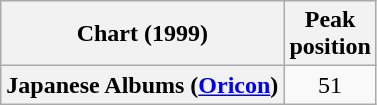<table class="wikitable plainrowheaders">
<tr>
<th>Chart (1999)</th>
<th>Peak<br>position</th>
</tr>
<tr>
<th scope="row">Japanese Albums (<a href='#'>Oricon</a>)</th>
<td align="center">51</td>
</tr>
</table>
